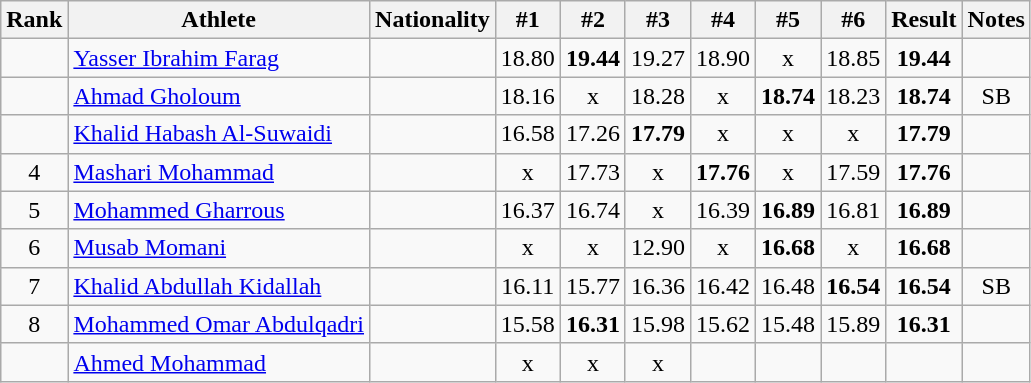<table class="wikitable sortable" style="text-align:center">
<tr>
<th>Rank</th>
<th>Athlete</th>
<th>Nationality</th>
<th>#1</th>
<th>#2</th>
<th>#3</th>
<th>#4</th>
<th>#5</th>
<th>#6</th>
<th>Result</th>
<th>Notes</th>
</tr>
<tr>
<td></td>
<td align="left"><a href='#'>Yasser Ibrahim Farag</a></td>
<td align=left></td>
<td>18.80</td>
<td><strong>19.44</strong></td>
<td>19.27</td>
<td>18.90</td>
<td>x</td>
<td>18.85</td>
<td><strong>19.44</strong></td>
<td></td>
</tr>
<tr>
<td></td>
<td align="left"><a href='#'>Ahmad Gholoum</a></td>
<td align=left></td>
<td>18.16</td>
<td>x</td>
<td>18.28</td>
<td>x</td>
<td><strong>18.74</strong></td>
<td>18.23</td>
<td><strong>18.74</strong></td>
<td>SB</td>
</tr>
<tr>
<td></td>
<td align="left"><a href='#'>Khalid Habash Al-Suwaidi</a></td>
<td align=left></td>
<td>16.58</td>
<td>17.26</td>
<td><strong>17.79</strong></td>
<td>x</td>
<td>x</td>
<td>x</td>
<td><strong>17.79</strong></td>
<td></td>
</tr>
<tr>
<td>4</td>
<td align="left"><a href='#'>Mashari Mohammad</a></td>
<td align=left></td>
<td>x</td>
<td>17.73</td>
<td>x</td>
<td><strong>17.76</strong></td>
<td>x</td>
<td>17.59</td>
<td><strong>17.76</strong></td>
<td></td>
</tr>
<tr>
<td>5</td>
<td align="left"><a href='#'>Mohammed Gharrous</a></td>
<td align=left></td>
<td>16.37</td>
<td>16.74</td>
<td>x</td>
<td>16.39</td>
<td><strong>16.89</strong></td>
<td>16.81</td>
<td><strong>16.89</strong></td>
<td></td>
</tr>
<tr>
<td>6</td>
<td align="left"><a href='#'>Musab Momani</a></td>
<td align=left></td>
<td>x</td>
<td>x</td>
<td>12.90</td>
<td>x</td>
<td><strong>16.68</strong></td>
<td>x</td>
<td><strong>16.68</strong></td>
<td></td>
</tr>
<tr>
<td>7</td>
<td align="left"><a href='#'>Khalid Abdullah Kidallah</a></td>
<td align=left></td>
<td>16.11</td>
<td>15.77</td>
<td>16.36</td>
<td>16.42</td>
<td>16.48</td>
<td><strong>16.54</strong></td>
<td><strong>16.54</strong></td>
<td>SB</td>
</tr>
<tr>
<td>8</td>
<td align="left"><a href='#'>Mohammed Omar Abdulqadri</a></td>
<td align=left></td>
<td>15.58</td>
<td><strong>16.31</strong></td>
<td>15.98</td>
<td>15.62</td>
<td>15.48</td>
<td>15.89</td>
<td><strong>16.31</strong></td>
<td></td>
</tr>
<tr>
<td></td>
<td align="left"><a href='#'>Ahmed Mohammad</a></td>
<td align=left></td>
<td>x</td>
<td>x</td>
<td>x</td>
<td></td>
<td></td>
<td></td>
<td><strong></strong></td>
<td></td>
</tr>
</table>
